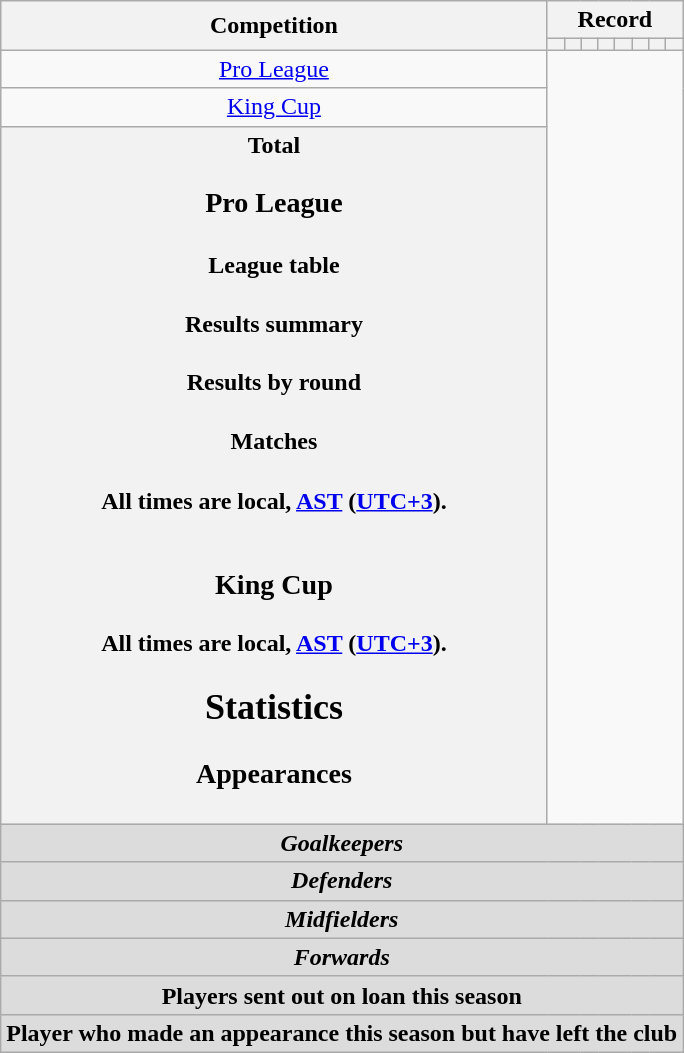<table class="wikitable" style="text-align: center">
<tr>
<th rowspan=2>Competition</th>
<th colspan=8>Record</th>
</tr>
<tr>
<th></th>
<th></th>
<th></th>
<th></th>
<th></th>
<th></th>
<th></th>
<th></th>
</tr>
<tr>
<td><a href='#'>Pro League</a><br></td>
</tr>
<tr>
<td><a href='#'>King Cup</a><br></td>
</tr>
<tr>
<th>Total<br>
<h3>Pro League</h3><h4>League table</h4><h4>Results summary</h4>
<h4>Results by round</h4><h4>Matches</h4>All times are local, <a href='#'>AST</a> (<a href='#'>UTC+3</a>).<br>


<br>





























<h3>King Cup</h3>
All times are local, <a href='#'>AST</a> (<a href='#'>UTC+3</a>).<br>


<h2>Statistics</h2><h3>Appearances</h3></th>
</tr>
<tr>
<th colspan=10 style=background:#dcdcdc; text-align:center><em>Goalkeepers</em><br>
</th>
</tr>
<tr>
<th colspan=10 style=background:#dcdcdc; text-align:center><em>Defenders</em><br>








</th>
</tr>
<tr>
<th colspan=10 style=background:#dcdcdc; text-align:center><em>Midfielders</em><br>













</th>
</tr>
<tr>
<th colspan=10 style=background:#dcdcdc; text-align:center><em>Forwards</em><br>


</th>
</tr>
<tr>
<th colspan=18 style=background:#dcdcdc; text-align:center>Players sent out on loan this season<br>
</th>
</tr>
<tr>
<th colspan=18 style=background:#dcdcdc; text-align:center>Player who made an appearance this season but have left the club<br>





</th>
</tr>
</table>
